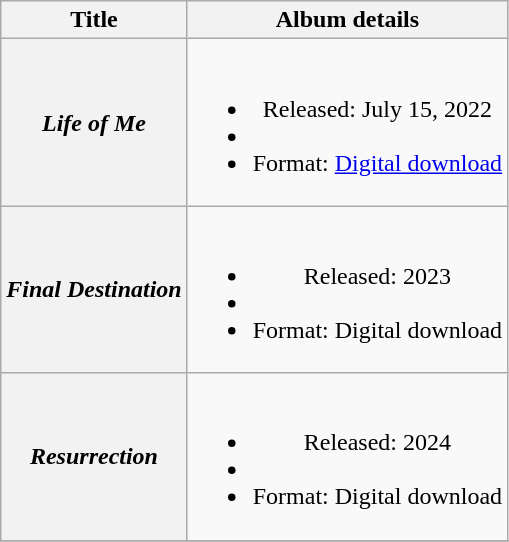<table class="wikitable plainrowheaders" style="text-align:center;">
<tr>
<th>Title</th>
<th>Album details</th>
</tr>
<tr>
<th scope="row"><em>Life of Me</em></th>
<td><br><ul><li>Released: July 15, 2022</li><li></li><li>Format: <a href='#'>Digital download</a></li></ul></td>
</tr>
<tr>
<th scope="row"><em>Final Destination</em></th>
<td><br><ul><li>Released: 2023</li><li></li><li>Format: Digital download</li></ul></td>
</tr>
<tr>
<th scope="row"><em>Resurrection</em></th>
<td><br><ul><li>Released: 2024</li><li></li><li>Format: Digital download</li></ul></td>
</tr>
<tr>
</tr>
</table>
